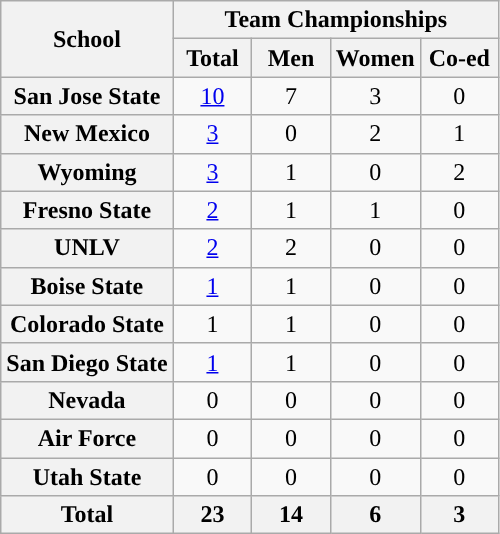<table class="wikitable" style="text-align:center">
<tr>
<th rowspan="2">School</th>
<th colspan="4">Team Championships</th>
</tr>
<tr>
<th width="45">Total</th>
<th width="45">Men</th>
<th width="45">Women</th>
<th width="45">Co-ed</th>
</tr>
<tr>
<th>San Jose State</th>
<td><a href='#'>10</a></td>
<td>7</td>
<td>3</td>
<td>0</td>
</tr>
<tr>
<th>New Mexico</th>
<td><a href='#'>3</a></td>
<td>0</td>
<td>2</td>
<td>1</td>
</tr>
<tr>
<th>Wyoming</th>
<td><a href='#'>3</a></td>
<td>1</td>
<td>0</td>
<td>2</td>
</tr>
<tr>
<th>Fresno State</th>
<td><a href='#'>2</a></td>
<td>1</td>
<td>1</td>
<td>0</td>
</tr>
<tr>
<th>UNLV</th>
<td><a href='#'>2</a></td>
<td>2</td>
<td>0</td>
<td>0</td>
</tr>
<tr>
<th>Boise State</th>
<td><a href='#'>1</a></td>
<td>1</td>
<td>0</td>
<td>0</td>
</tr>
<tr>
<th>Colorado State</th>
<td>1</td>
<td>1</td>
<td>0</td>
<td>0</td>
</tr>
<tr>
<th>San Diego State</th>
<td><a href='#'>1</a></td>
<td>1</td>
<td>0</td>
<td>0</td>
</tr>
<tr>
<th>Nevada</th>
<td>0</td>
<td>0</td>
<td>0</td>
<td>0</td>
</tr>
<tr>
<th>Air Force</th>
<td>0</td>
<td>0</td>
<td>0</td>
<td>0</td>
</tr>
<tr>
<th>Utah State</th>
<td>0</td>
<td>0</td>
<td>0</td>
<td>0</td>
</tr>
<tr>
<th>Total</th>
<th>23</th>
<th>14</th>
<th>6</th>
<th>3</th>
</tr>
</table>
